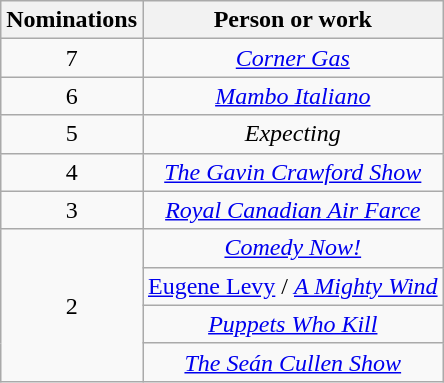<table class="wikitable sortable" style="text-align:center;" background: #f6e39c;>
<tr>
<th scope="col" style="width:55px;">Nominations</th>
<th scope="col" style="text-align:center;">Person or work</th>
</tr>
<tr>
<td style="text-align:center">7</td>
<td><em><a href='#'>Corner Gas</a></em></td>
</tr>
<tr>
<td style="text-align:center">6</td>
<td><em><a href='#'>Mambo Italiano</a></em></td>
</tr>
<tr>
<td style="text-align:center">5</td>
<td><em>Expecting</em></td>
</tr>
<tr>
<td style="text-align:center">4</td>
<td><em><a href='#'>The Gavin Crawford Show</a></em></td>
</tr>
<tr>
<td style="text-align:center">3</td>
<td><em><a href='#'>Royal Canadian Air Farce</a></em></td>
</tr>
<tr>
<td rowspan=4 style="text-align:center">2</td>
<td><em><a href='#'>Comedy Now!</a></em></td>
</tr>
<tr>
<td><a href='#'>Eugene Levy</a> / <em><a href='#'>A Mighty Wind</a></em></td>
</tr>
<tr>
<td><em><a href='#'>Puppets Who Kill</a></em></td>
</tr>
<tr>
<td><em><a href='#'>The Seán Cullen Show</a></em></td>
</tr>
</table>
